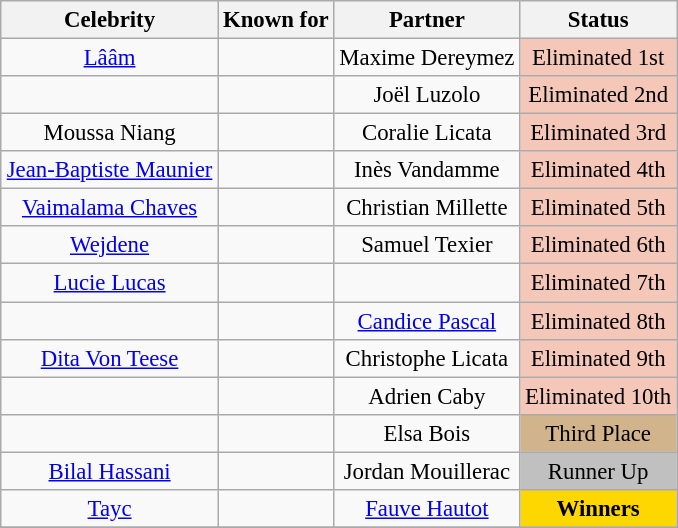<table class="wikitable sortable" style="margin:auto; text-align:center; font-size:95%;">
<tr>
<th>Celebrity</th>
<th>Known for</th>
<th>Partner</th>
<th>Status</th>
</tr>
<tr>
<td><a href='#'>Lââm</a></td>
<td></td>
<td>Maxime Dereymez</td>
<td style="background-color:#f4c7b8;">Eliminated 1st<br></td>
</tr>
<tr>
<td></td>
<td></td>
<td>Joël Luzolo</td>
<td style="background-color:#f4c7b8;">Eliminated 2nd<br></td>
</tr>
<tr>
<td>Moussa Niang</td>
<td></td>
<td>Coralie Licata</td>
<td style="background-color:#f4c7b8;">Eliminated 3rd<br></td>
</tr>
<tr>
<td><a href='#'>Jean-Baptiste Maunier</a></td>
<td></td>
<td>Inès Vandamme</td>
<td style="background-color:#f4c7b8;">Eliminated 4th<br></td>
</tr>
<tr>
<td><a href='#'>Vaimalama Chaves</a></td>
<td></td>
<td>Christian Millette</td>
<td style="background-color:#f4c7b8;">Eliminated 5th<br></td>
</tr>
<tr>
<td><a href='#'>Wejdene</a></td>
<td></td>
<td>Samuel Texier</td>
<td style="background-color:#f4c7b8;">Eliminated 6th<br></td>
</tr>
<tr>
<td><a href='#'>Lucie Lucas</a></td>
<td></td>
<td></td>
<td style="background-color:#f4c7b8;">Eliminated 7th<br></td>
</tr>
<tr>
<td></td>
<td></td>
<td><a href='#'>Candice Pascal</a></td>
<td style="background-color:#f4c7b8;">Eliminated 8th<br></td>
</tr>
<tr>
<td><a href='#'>Dita Von Teese</a></td>
<td></td>
<td>Christophe Licata</td>
<td style="background-color:#f4c7b8;">Eliminated 9th<br></td>
</tr>
<tr>
<td></td>
<td></td>
<td>Adrien Caby</td>
<td style="background-color:#f4c7b8;">Eliminated 10th<br></td>
</tr>
<tr>
<td></td>
<td></td>
<td>Elsa Bois</td>
<td style="background:tan;">Third Place<br></td>
</tr>
<tr>
<td><a href='#'>Bilal Hassani</a></td>
<td></td>
<td>Jordan Mouillerac</td>
<td bgcolor=silver>Runner Up<br></td>
</tr>
<tr>
<td><a href='#'>Tayc</a></td>
<td></td>
<td><a href='#'>Fauve Hautot</a></td>
<td bgcolor=gold><strong>Winners<br></strong></td>
</tr>
<tr>
</tr>
</table>
